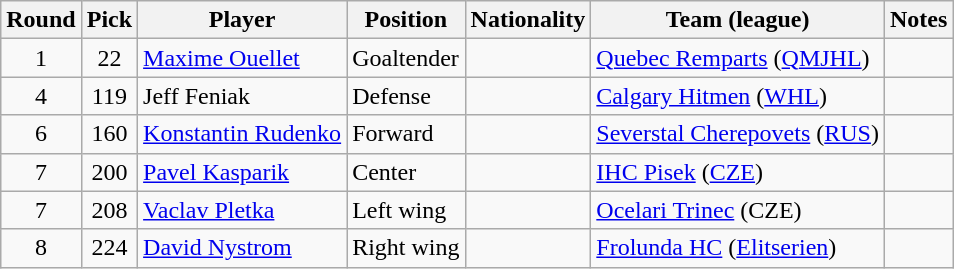<table class="wikitable">
<tr>
<th>Round</th>
<th>Pick</th>
<th>Player</th>
<th>Position</th>
<th>Nationality</th>
<th>Team (league)</th>
<th>Notes</th>
</tr>
<tr>
<td style="text-align:center">1</td>
<td style="text-align:center">22</td>
<td><a href='#'>Maxime Ouellet</a></td>
<td>Goaltender</td>
<td></td>
<td><a href='#'>Quebec Remparts</a> (<a href='#'>QMJHL</a>)</td>
<td></td>
</tr>
<tr>
<td style="text-align:center">4</td>
<td style="text-align:center">119</td>
<td>Jeff Feniak</td>
<td>Defense</td>
<td></td>
<td><a href='#'>Calgary Hitmen</a> (<a href='#'>WHL</a>)</td>
<td></td>
</tr>
<tr>
<td style="text-align:center">6</td>
<td style="text-align:center">160</td>
<td><a href='#'>Konstantin Rudenko</a></td>
<td>Forward</td>
<td></td>
<td><a href='#'>Severstal Cherepovets</a> (<a href='#'>RUS</a>)</td>
<td></td>
</tr>
<tr>
<td style="text-align:center">7</td>
<td style="text-align:center">200</td>
<td><a href='#'>Pavel Kasparik</a></td>
<td>Center</td>
<td></td>
<td><a href='#'>IHC Pisek</a> (<a href='#'>CZE</a>)</td>
<td></td>
</tr>
<tr>
<td style="text-align:center">7</td>
<td style="text-align:center">208</td>
<td><a href='#'>Vaclav Pletka</a></td>
<td>Left wing</td>
<td></td>
<td><a href='#'>Ocelari Trinec</a> (CZE)</td>
<td></td>
</tr>
<tr>
<td style="text-align:center">8</td>
<td style="text-align:center">224</td>
<td><a href='#'>David Nystrom</a></td>
<td>Right wing</td>
<td></td>
<td><a href='#'>Frolunda HC</a> (<a href='#'>Elitserien</a>)</td>
<td></td>
</tr>
</table>
